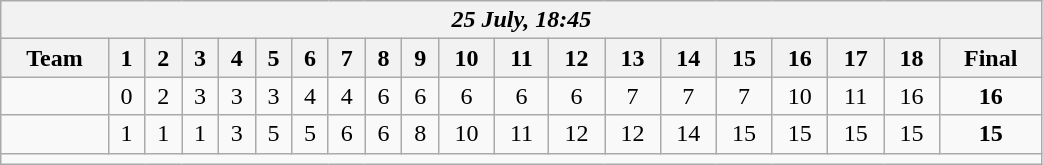<table class=wikitable style="text-align:center; width: 55%">
<tr>
<th colspan=20><em>25 July, 18:45</em></th>
</tr>
<tr>
<th>Team</th>
<th>1</th>
<th>2</th>
<th>3</th>
<th>4</th>
<th>5</th>
<th>6</th>
<th>7</th>
<th>8</th>
<th>9</th>
<th>10</th>
<th>11</th>
<th>12</th>
<th>13</th>
<th>14</th>
<th>15</th>
<th>16</th>
<th>17</th>
<th>18</th>
<th>Final</th>
</tr>
<tr>
<td align=left><strong></strong></td>
<td>0</td>
<td>2</td>
<td>3</td>
<td>3</td>
<td>3</td>
<td>4</td>
<td>4</td>
<td>6</td>
<td>6</td>
<td>6</td>
<td>6</td>
<td>6</td>
<td>7</td>
<td>7</td>
<td>7</td>
<td>10</td>
<td>11</td>
<td>16</td>
<td><strong>16</strong></td>
</tr>
<tr>
<td align=left></td>
<td>1</td>
<td>1</td>
<td>1</td>
<td>3</td>
<td>5</td>
<td>5</td>
<td>6</td>
<td>6</td>
<td>8</td>
<td>10</td>
<td>11</td>
<td>12</td>
<td>12</td>
<td>14</td>
<td>15</td>
<td>15</td>
<td>15</td>
<td>15</td>
<td><strong>15</strong></td>
</tr>
<tr>
<td colspan=20></td>
</tr>
</table>
